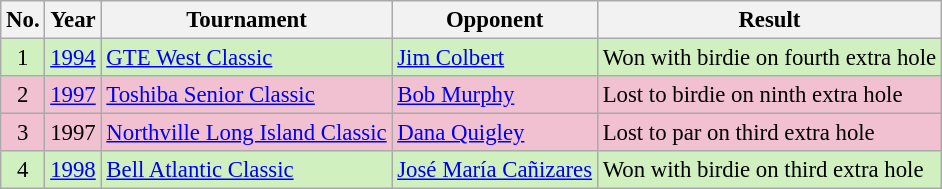<table class="wikitable" style="font-size:95%;">
<tr>
<th>No.</th>
<th>Year</th>
<th>Tournament</th>
<th>Opponent</th>
<th>Result</th>
</tr>
<tr style="background:#D0F0C0;">
<td align=center>1</td>
<td><a href='#'>1994</a></td>
<td><a href='#'>GTE West Classic</a></td>
<td> <a href='#'>Jim Colbert</a></td>
<td>Won with birdie on fourth extra hole</td>
</tr>
<tr style="background:#F2C1D1;">
<td align=center>2</td>
<td><a href='#'>1997</a></td>
<td><a href='#'>Toshiba Senior Classic</a></td>
<td> <a href='#'>Bob Murphy</a></td>
<td>Lost to birdie on ninth extra hole</td>
</tr>
<tr style="background:#F2C1D1;">
<td align=center>3</td>
<td>1997</td>
<td><a href='#'>Northville Long Island Classic</a></td>
<td> <a href='#'>Dana Quigley</a></td>
<td>Lost to par on third extra hole</td>
</tr>
<tr style="background:#D0F0C0;">
<td align=center>4</td>
<td><a href='#'>1998</a></td>
<td><a href='#'>Bell Atlantic Classic</a></td>
<td> <a href='#'>José María Cañizares</a></td>
<td>Won with birdie on third extra hole</td>
</tr>
</table>
